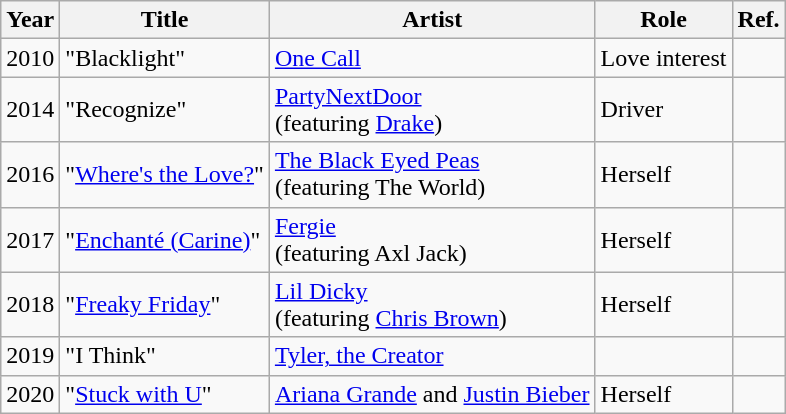<table class="wikitable">
<tr>
<th>Year</th>
<th>Title</th>
<th>Artist</th>
<th>Role</th>
<th>Ref.</th>
</tr>
<tr>
<td>2010</td>
<td>"Blacklight"</td>
<td><a href='#'>One Call</a></td>
<td>Love interest</td>
<td></td>
</tr>
<tr>
<td>2014</td>
<td>"Recognize"</td>
<td><a href='#'>PartyNextDoor</a><br><span>(featuring <a href='#'>Drake</a>)</span></td>
<td>Driver</td>
<td></td>
</tr>
<tr>
<td>2016</td>
<td>"<a href='#'>Where's the Love?</a>"</td>
<td><a href='#'>The Black Eyed Peas</a><br><span>(featuring The World)</span></td>
<td>Herself</td>
<td></td>
</tr>
<tr>
<td>2017</td>
<td>"<a href='#'>Enchanté (Carine)</a>"</td>
<td><a href='#'>Fergie</a><br><span>(featuring Axl Jack)</span></td>
<td>Herself</td>
<td></td>
</tr>
<tr>
<td>2018</td>
<td>"<a href='#'>Freaky Friday</a>"</td>
<td><a href='#'>Lil Dicky</a><br><span>(featuring <a href='#'>Chris Brown</a>)</span></td>
<td>Herself</td>
<td></td>
</tr>
<tr>
<td>2019</td>
<td>"I Think"</td>
<td><a href='#'>Tyler, the Creator</a></td>
<td></td>
<td></td>
</tr>
<tr>
<td>2020</td>
<td>"<a href='#'>Stuck with U</a>"</td>
<td><a href='#'>Ariana Grande</a> and <a href='#'>Justin Bieber</a></td>
<td>Herself</td>
<td></td>
</tr>
</table>
